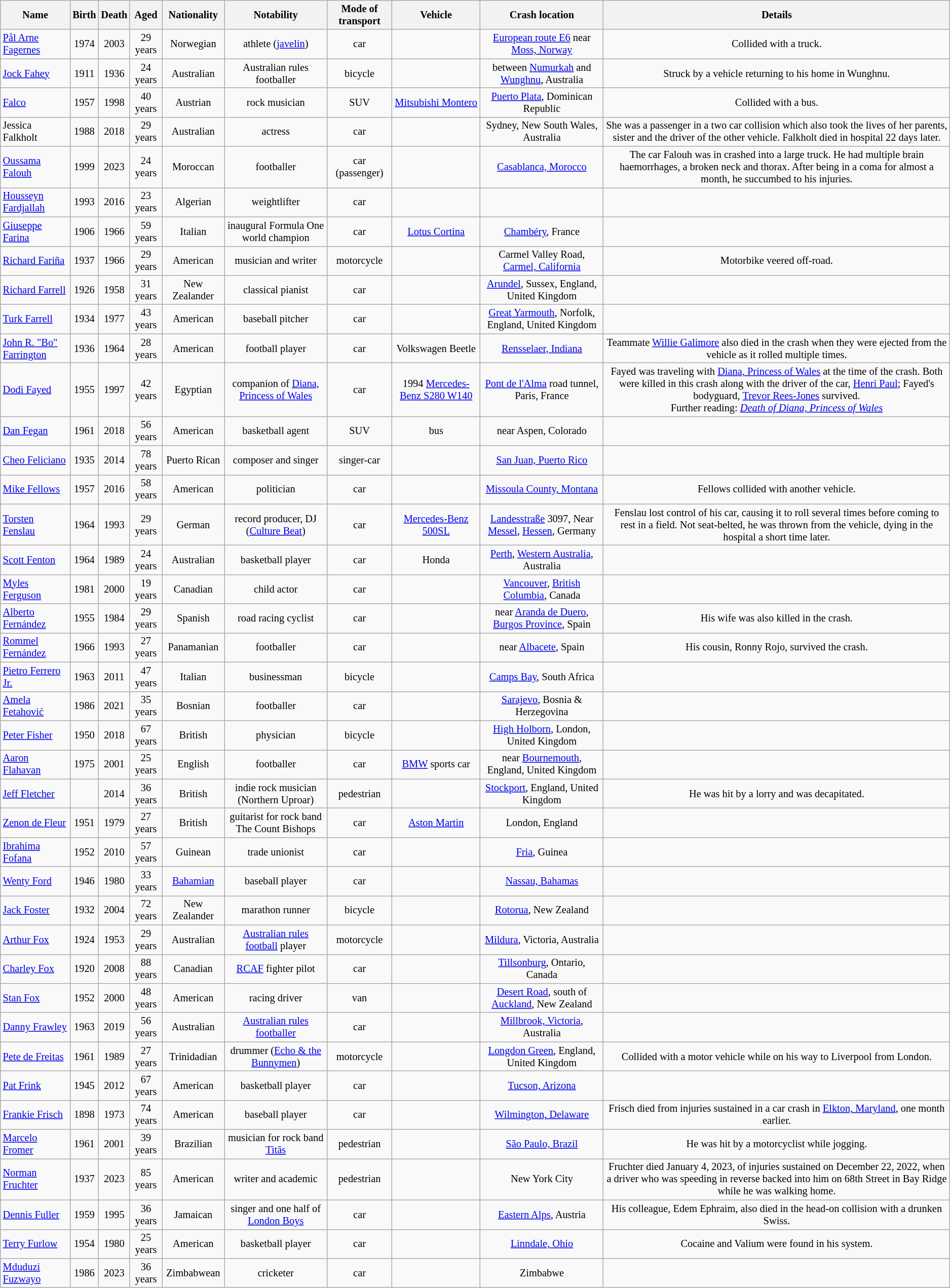<table class="wikitable sortable" style="text-align:center; font-size:85%">
<tr>
<th>Name</th>
<th>Birth</th>
<th>Death</th>
<th>Aged</th>
<th>Nationality</th>
<th>Notability</th>
<th>Mode of transport</th>
<th>Vehicle</th>
<th>Crash location</th>
<th>Details</th>
</tr>
<tr>
<td align="left"><a href='#'>Pål Arne Fagernes</a></td>
<td>1974</td>
<td>2003</td>
<td>29 years</td>
<td>Norwegian</td>
<td>athlete (<a href='#'>javelin</a>)</td>
<td>car</td>
<td></td>
<td><a href='#'>European route E6</a> near <a href='#'>Moss, Norway</a></td>
<td>Collided with a truck.</td>
</tr>
<tr>
<td align="left"><a href='#'>Jock Fahey</a></td>
<td>1911</td>
<td>1936</td>
<td>24 years</td>
<td>Australian</td>
<td>Australian rules footballer</td>
<td>bicycle</td>
<td></td>
<td>between <a href='#'>Numurkah</a> and <a href='#'>Wunghnu</a>, Australia</td>
<td>Struck by a vehicle returning to his home in Wunghnu.</td>
</tr>
<tr>
<td align="left"><a href='#'>Falco</a></td>
<td>1957</td>
<td>1998</td>
<td>40 years</td>
<td>Austrian</td>
<td>rock musician</td>
<td>SUV</td>
<td><a href='#'>Mitsubishi Montero</a></td>
<td><a href='#'>Puerto Plata</a>, Dominican Republic</td>
<td>Collided with a bus.</td>
</tr>
<tr>
<td align="left">Jessica Falkholt</td>
<td>1988</td>
<td>2018</td>
<td>29 years</td>
<td>Australian</td>
<td>actress</td>
<td>car</td>
<td></td>
<td>Sydney, New South Wales, Australia</td>
<td>She was a passenger in a two car collision which also took the lives of her parents, sister and the driver of the other vehicle. Falkholt died in hospital 22 days later.</td>
</tr>
<tr>
<td align="left"><a href='#'>Oussama Falouh</a></td>
<td>1999</td>
<td>2023</td>
<td>24 years</td>
<td>Moroccan</td>
<td>footballer</td>
<td>car (passenger)</td>
<td></td>
<td><a href='#'>Casablanca, Morocco</a></td>
<td>The car Falouh was in crashed into a large truck. He had multiple brain haemorrhages, a broken neck and thorax. After being in a coma for almost a month, he succumbed to his injuries.</td>
</tr>
<tr>
<td align="left"><a href='#'>Housseyn Fardjallah</a></td>
<td>1993</td>
<td>2016</td>
<td>23 years</td>
<td>Algerian</td>
<td>weightlifter</td>
<td>car</td>
<td></td>
<td></td>
<td></td>
</tr>
<tr>
<td align="left"><a href='#'>Giuseppe Farina</a></td>
<td>1906</td>
<td>1966</td>
<td>59 years</td>
<td>Italian</td>
<td>inaugural Formula One world champion</td>
<td>car</td>
<td><a href='#'>Lotus Cortina</a></td>
<td><a href='#'>Chambéry</a>, France</td>
<td></td>
</tr>
<tr>
<td align="left"><a href='#'>Richard Fariña</a></td>
<td>1937</td>
<td>1966</td>
<td>29 years</td>
<td>American</td>
<td>musician and writer</td>
<td>motorcycle</td>
<td></td>
<td>Carmel Valley Road, <a href='#'>Carmel, California</a></td>
<td>Motorbike veered off-road.</td>
</tr>
<tr>
<td align="left"><a href='#'>Richard Farrell</a></td>
<td>1926</td>
<td>1958</td>
<td>31 years</td>
<td>New Zealander</td>
<td>classical pianist</td>
<td>car</td>
<td></td>
<td><a href='#'>Arundel</a>, Sussex, England, United Kingdom</td>
<td></td>
</tr>
<tr>
<td align="left"><a href='#'>Turk Farrell</a></td>
<td>1934</td>
<td>1977</td>
<td>43 years</td>
<td>American</td>
<td>baseball pitcher</td>
<td>car</td>
<td></td>
<td><a href='#'>Great Yarmouth</a>, Norfolk, England, United Kingdom</td>
<td></td>
</tr>
<tr>
<td align="left"><a href='#'>John R. "Bo" Farrington</a></td>
<td>1936</td>
<td>1964</td>
<td>28 years</td>
<td>American</td>
<td>football player</td>
<td>car</td>
<td>Volkswagen Beetle</td>
<td><a href='#'>Rensselaer, Indiana</a></td>
<td>Teammate <a href='#'>Willie Galimore</a> also died in the crash when they were ejected from the vehicle as it rolled multiple times.</td>
</tr>
<tr>
<td align="left"><a href='#'>Dodi Fayed</a></td>
<td>1955</td>
<td>1997</td>
<td>42 years</td>
<td>Egyptian</td>
<td>companion of <a href='#'>Diana, Princess of Wales</a></td>
<td>car</td>
<td>1994 <a href='#'>Mercedes-Benz S280 W140</a></td>
<td><a href='#'>Pont de l'Alma</a> road tunnel, Paris, France</td>
<td>Fayed was traveling with <a href='#'>Diana, Princess of Wales</a> at the time of the crash. Both were killed in this crash along with the driver of the car, <a href='#'>Henri Paul</a>; Fayed's bodyguard, <a href='#'>Trevor Rees-Jones</a> survived.<br>Further reading: <em><a href='#'>Death of Diana, Princess of Wales</a></em></td>
</tr>
<tr>
<td align="left"><a href='#'>Dan Fegan</a></td>
<td>1961</td>
<td>2018</td>
<td>56 years</td>
<td>American</td>
<td>basketball agent</td>
<td>SUV</td>
<td>bus</td>
<td>near Aspen, Colorado</td>
<td></td>
</tr>
<tr>
<td align="left"><a href='#'>Cheo Feliciano</a></td>
<td>1935</td>
<td>2014</td>
<td>78 years</td>
<td>Puerto Rican</td>
<td>composer and singer</td>
<td>singer-car</td>
<td></td>
<td><a href='#'>San Juan, Puerto Rico</a></td>
<td></td>
</tr>
<tr>
<td align="left"><a href='#'>Mike Fellows</a></td>
<td>1957</td>
<td>2016</td>
<td>58 years</td>
<td>American</td>
<td>politician</td>
<td>car</td>
<td></td>
<td><a href='#'>Missoula County, Montana</a></td>
<td>Fellows collided with another vehicle.</td>
</tr>
<tr>
<td align="left"><a href='#'>Torsten Fenslau</a></td>
<td>1964</td>
<td>1993</td>
<td>29 years</td>
<td>German</td>
<td>record producer, DJ (<a href='#'>Culture Beat</a>)</td>
<td>car</td>
<td><a href='#'>Mercedes-Benz 500SL</a></td>
<td><a href='#'>Landesstraße</a> 3097, Near <a href='#'>Messel</a>, <a href='#'>Hessen</a>, Germany</td>
<td>Fenslau lost control of his car, causing it to roll several times before coming to rest in a field. Not seat-belted, he was thrown from the vehicle, dying in the hospital a short time later.</td>
</tr>
<tr>
<td align="left"><a href='#'>Scott Fenton</a></td>
<td>1964</td>
<td>1989</td>
<td>24 years</td>
<td>Australian</td>
<td>basketball player</td>
<td>car</td>
<td>Honda</td>
<td><a href='#'>Perth</a>, <a href='#'>Western Australia</a>, Australia</td>
<td></td>
</tr>
<tr>
<td align="left"><a href='#'>Myles Ferguson</a></td>
<td>1981</td>
<td>2000</td>
<td>19 years</td>
<td>Canadian</td>
<td>child actor</td>
<td>car</td>
<td></td>
<td><a href='#'>Vancouver</a>, <a href='#'>British Columbia</a>, Canada</td>
<td></td>
</tr>
<tr>
<td align="left"><a href='#'>Alberto Fernández</a></td>
<td>1955</td>
<td>1984</td>
<td>29 years</td>
<td>Spanish</td>
<td>road racing cyclist</td>
<td>car</td>
<td></td>
<td>near <a href='#'>Aranda de Duero</a>, <a href='#'>Burgos Province</a>, Spain</td>
<td>His wife was also killed in the crash.</td>
</tr>
<tr>
<td align="left"><a href='#'>Rommel Fernández</a></td>
<td>1966</td>
<td>1993</td>
<td>27 years</td>
<td>Panamanian</td>
<td>footballer</td>
<td>car</td>
<td></td>
<td>near <a href='#'>Albacete</a>, Spain</td>
<td>His cousin, Ronny Rojo, survived the crash.</td>
</tr>
<tr>
<td align="left"><a href='#'>Pietro Ferrero Jr.</a></td>
<td>1963</td>
<td>2011</td>
<td>47 years</td>
<td>Italian</td>
<td>businessman</td>
<td>bicycle</td>
<td></td>
<td><a href='#'>Camps Bay</a>, South Africa</td>
<td></td>
</tr>
<tr>
<td align="left"><a href='#'>Amela Fetahović</a></td>
<td>1986</td>
<td>2021</td>
<td>35 years</td>
<td>Bosnian</td>
<td>footballer</td>
<td>car</td>
<td></td>
<td><a href='#'>Sarajevo</a>, Bosnia & Herzegovina</td>
<td></td>
</tr>
<tr>
<td align="left"><a href='#'>Peter Fisher</a></td>
<td>1950</td>
<td>2018</td>
<td>67 years</td>
<td>British</td>
<td>physician</td>
<td>bicycle</td>
<td></td>
<td><a href='#'>High Holborn</a>, London, United Kingdom</td>
<td></td>
</tr>
<tr>
<td align="left"><a href='#'>Aaron Flahavan</a></td>
<td>1975</td>
<td>2001</td>
<td>25 years</td>
<td>English</td>
<td>footballer</td>
<td>car</td>
<td><a href='#'>BMW</a> sports car</td>
<td>near <a href='#'>Bournemouth</a>, England, United Kingdom</td>
<td></td>
</tr>
<tr>
<td align="left"><a href='#'>Jeff Fletcher</a></td>
<td></td>
<td>2014</td>
<td>36 years</td>
<td>British</td>
<td>indie rock musician (Northern Uproar)</td>
<td>pedestrian</td>
<td></td>
<td><a href='#'>Stockport</a>, England, United Kingdom</td>
<td>He was hit by a lorry and was decapitated.</td>
</tr>
<tr>
<td align="left"><a href='#'>Zenon de Fleur</a></td>
<td>1951</td>
<td>1979</td>
<td>27 years</td>
<td>British</td>
<td>guitarist for rock band The Count Bishops</td>
<td>car</td>
<td><a href='#'>Aston Martin</a></td>
<td>London, England</td>
<td></td>
</tr>
<tr>
<td align="left"><a href='#'>Ibrahima Fofana</a></td>
<td>1952</td>
<td>2010</td>
<td>57 years</td>
<td>Guinean</td>
<td>trade unionist</td>
<td>car</td>
<td></td>
<td><a href='#'>Fria</a>, Guinea</td>
<td></td>
</tr>
<tr>
<td align="left"><a href='#'>Wenty Ford</a></td>
<td>1946</td>
<td>1980</td>
<td>33 years</td>
<td><a href='#'>Bahamian</a></td>
<td>baseball player</td>
<td>car</td>
<td></td>
<td><a href='#'>Nassau, Bahamas</a></td>
<td></td>
</tr>
<tr>
<td align="left"><a href='#'>Jack Foster</a></td>
<td>1932</td>
<td>2004</td>
<td>72 years</td>
<td>New Zealander</td>
<td>marathon runner</td>
<td>bicycle</td>
<td></td>
<td><a href='#'>Rotorua</a>, New Zealand</td>
<td></td>
</tr>
<tr>
<td align="left"><a href='#'>Arthur Fox</a></td>
<td>1924</td>
<td>1953</td>
<td>29 years</td>
<td>Australian</td>
<td><a href='#'>Australian rules football</a> player</td>
<td>motorcycle</td>
<td></td>
<td><a href='#'>Mildura</a>, Victoria, Australia</td>
<td></td>
</tr>
<tr>
<td align="left"><a href='#'>Charley Fox</a></td>
<td>1920</td>
<td>2008</td>
<td>88 years</td>
<td>Canadian</td>
<td><a href='#'>RCAF</a> fighter pilot</td>
<td>car</td>
<td></td>
<td><a href='#'>Tillsonburg</a>, Ontario, Canada</td>
<td></td>
</tr>
<tr>
<td align="left"><a href='#'>Stan Fox</a></td>
<td>1952</td>
<td>2000</td>
<td>48 years</td>
<td>American</td>
<td>racing driver</td>
<td>van</td>
<td></td>
<td><a href='#'>Desert Road</a>, south of <a href='#'>Auckland</a>, New Zealand</td>
<td></td>
</tr>
<tr>
<td align="left"><a href='#'>Danny Frawley</a></td>
<td>1963</td>
<td>2019</td>
<td>56 years</td>
<td>Australian</td>
<td><a href='#'>Australian rules footballer</a></td>
<td>car</td>
<td></td>
<td><a href='#'>Millbrook, Victoria</a>, Australia</td>
<td></td>
</tr>
<tr>
<td align="left"><a href='#'>Pete de Freitas</a></td>
<td>1961</td>
<td>1989</td>
<td>27 years</td>
<td>Trinidadian</td>
<td>drummer (<a href='#'>Echo & the Bunnymen</a>)</td>
<td>motorcycle</td>
<td></td>
<td><a href='#'>Longdon Green</a>, England, United Kingdom</td>
<td>Collided with a motor vehicle while on his way to Liverpool from London.</td>
</tr>
<tr>
<td align="left"><a href='#'>Pat Frink</a></td>
<td>1945</td>
<td>2012</td>
<td>67 years</td>
<td>American</td>
<td>basketball player</td>
<td>car</td>
<td></td>
<td><a href='#'>Tucson, Arizona</a></td>
<td></td>
</tr>
<tr>
<td align="left"><a href='#'>Frankie Frisch</a></td>
<td>1898</td>
<td>1973</td>
<td>74 years</td>
<td>American</td>
<td>baseball player</td>
<td>car</td>
<td></td>
<td><a href='#'>Wilmington, Delaware</a></td>
<td>Frisch died from injuries sustained in a car crash in <a href='#'>Elkton, Maryland</a>, one month earlier.</td>
</tr>
<tr>
<td align="left"><a href='#'>Marcelo Fromer</a></td>
<td>1961</td>
<td>2001</td>
<td>39 years</td>
<td>Brazilian</td>
<td>musician for rock band <a href='#'>Titãs</a></td>
<td>pedestrian</td>
<td></td>
<td><a href='#'>São Paulo, Brazil</a></td>
<td>He was hit by a motorcyclist while jogging.</td>
</tr>
<tr>
<td align="left"><a href='#'>Norman Fruchter</a></td>
<td>1937</td>
<td>2023</td>
<td>85 years</td>
<td>American</td>
<td>writer and academic</td>
<td>pedestrian</td>
<td></td>
<td>New York City</td>
<td>Fruchter died January 4, 2023, of injuries sustained on December 22, 2022, when a driver who was speeding in reverse backed into him on 68th Street in Bay Ridge while he was walking home.</td>
</tr>
<tr>
<td align="left"><a href='#'>Dennis Fuller</a></td>
<td>1959</td>
<td>1995</td>
<td>36 years</td>
<td>Jamaican</td>
<td>singer and one half of <a href='#'>London Boys</a></td>
<td>car</td>
<td></td>
<td><a href='#'>Eastern Alps</a>, Austria</td>
<td>His colleague, Edem Ephraim, also died in the head-on collision with a drunken Swiss.</td>
</tr>
<tr>
<td align="left"><a href='#'>Terry Furlow</a></td>
<td>1954</td>
<td>1980</td>
<td>25 years</td>
<td>American</td>
<td>basketball player</td>
<td>car</td>
<td></td>
<td><a href='#'>Linndale, Ohio</a></td>
<td>Cocaine and Valium were found in his system.</td>
</tr>
<tr>
<td align="left"><a href='#'>Mduduzi Fuzwayo</a></td>
<td>1986</td>
<td>2023</td>
<td>36 years</td>
<td>Zimbabwean</td>
<td>cricketer</td>
<td>car</td>
<td></td>
<td>Zimbabwe</td>
<td></td>
</tr>
</table>
